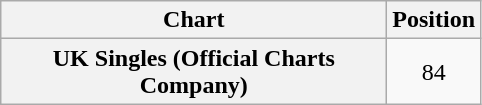<table class="wikitable sortable plainrowheaders">
<tr>
<th scope="col" width=250>Chart</th>
<th>Position</th>
</tr>
<tr>
<th scope="row">UK Singles (Official Charts Company)</th>
<td align="center">84</td>
</tr>
</table>
